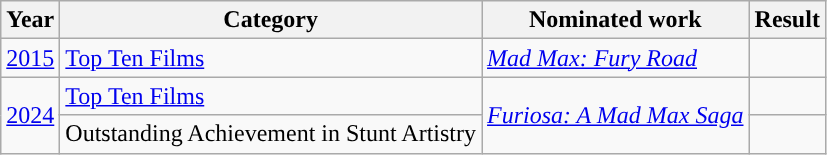<table class="wikitable">
<tr>
<th>Year</th>
<th>Category</th>
<th>Nominated work</th>
<th>Result</th>
</tr>
<tr>
<td><a href='#'>2015</a></td>
<td><a href='#'>Top Ten Films</a></td>
<td><em><a href='#'>Mad Max: Fury Road</a></em></td>
<td></td>
</tr>
<tr>
<td rowspan="2"><a href='#'>2024</a></td>
<td><a href='#'>Top Ten Films</a></td>
<td rowspan="2"><em><a href='#'>Furiosa: A Mad Max Saga</a></em></td>
<td></td>
</tr>
<tr>
<td>Outstanding Achievement in Stunt Artistry</td>
<td></td>
</tr>
</table>
